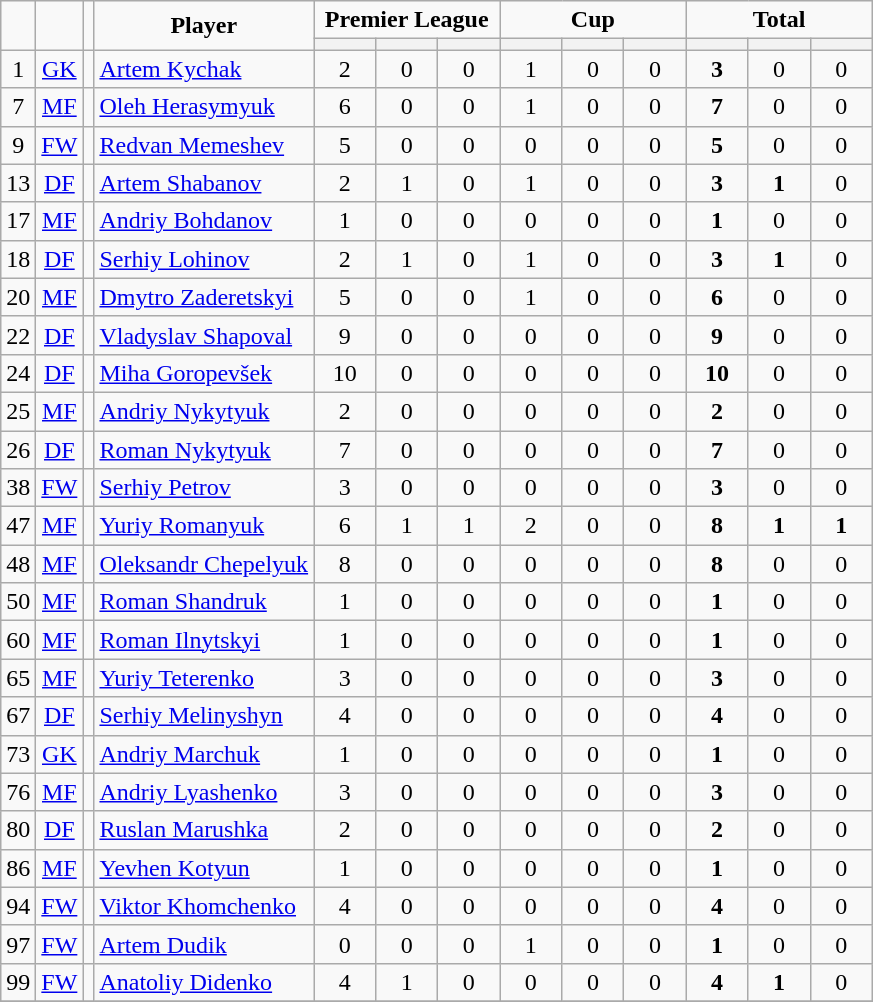<table class="wikitable" style="text-align:center;">
<tr>
<td rowspan="2" !width=15><strong></strong></td>
<td rowspan="2" !width=15><strong></strong></td>
<td rowspan="2" !width=15><strong></strong></td>
<td rowspan="2" !width=120><strong>Player</strong></td>
<td colspan="3"><strong>Premier League</strong></td>
<td colspan="3"><strong>Cup</strong></td>
<td colspan="3"><strong>Total</strong></td>
</tr>
<tr>
<th width=34; background:#fe9;"></th>
<th width=34; background:#fe9;"></th>
<th width=34; background:#ff8888;"></th>
<th width=34; background:#fe9;"></th>
<th width=34; background:#fe9;"></th>
<th width=34; background:#ff8888;"></th>
<th width=34; background:#fe9;"></th>
<th width=34; background:#fe9;"></th>
<th width=34; background:#ff8888;"></th>
</tr>
<tr>
<td>1</td>
<td><a href='#'>GK</a></td>
<td></td>
<td align=left><a href='#'>Artem Kychak</a></td>
<td>2</td>
<td>0</td>
<td>0</td>
<td>1</td>
<td>0</td>
<td>0</td>
<td><strong>3</strong></td>
<td>0</td>
<td>0</td>
</tr>
<tr>
<td>7</td>
<td><a href='#'>MF</a></td>
<td></td>
<td align=left><a href='#'>Oleh Herasymyuk</a></td>
<td>6</td>
<td>0</td>
<td>0</td>
<td>1</td>
<td>0</td>
<td>0</td>
<td><strong>7</strong></td>
<td>0</td>
<td>0</td>
</tr>
<tr>
<td>9</td>
<td><a href='#'>FW</a></td>
<td></td>
<td align=left><a href='#'>Redvan Memeshev</a></td>
<td>5</td>
<td>0</td>
<td>0</td>
<td>0</td>
<td>0</td>
<td>0</td>
<td><strong>5</strong></td>
<td>0</td>
<td>0</td>
</tr>
<tr>
<td>13</td>
<td><a href='#'>DF</a></td>
<td></td>
<td align=left><a href='#'>Artem Shabanov</a></td>
<td>2</td>
<td>1</td>
<td>0</td>
<td>1</td>
<td>0</td>
<td>0</td>
<td><strong>3</strong></td>
<td><strong>1</strong></td>
<td>0</td>
</tr>
<tr>
<td>17</td>
<td><a href='#'>MF</a></td>
<td></td>
<td align=left><a href='#'>Andriy Bohdanov</a></td>
<td>1</td>
<td>0</td>
<td>0</td>
<td>0</td>
<td>0</td>
<td>0</td>
<td><strong>1</strong></td>
<td>0</td>
<td>0</td>
</tr>
<tr>
<td>18</td>
<td><a href='#'>DF</a></td>
<td></td>
<td align=left><a href='#'>Serhiy Lohinov</a></td>
<td>2</td>
<td>1</td>
<td>0</td>
<td>1</td>
<td>0</td>
<td>0</td>
<td><strong>3</strong></td>
<td><strong>1</strong></td>
<td>0</td>
</tr>
<tr>
<td>20</td>
<td><a href='#'>MF</a></td>
<td></td>
<td align=left><a href='#'>Dmytro Zaderetskyi</a></td>
<td>5</td>
<td>0</td>
<td>0</td>
<td>1</td>
<td>0</td>
<td>0</td>
<td><strong>6</strong></td>
<td>0</td>
<td>0</td>
</tr>
<tr>
<td>22</td>
<td><a href='#'>DF</a></td>
<td></td>
<td align=left><a href='#'>Vladyslav Shapoval</a></td>
<td>9</td>
<td>0</td>
<td>0</td>
<td>0</td>
<td>0</td>
<td>0</td>
<td><strong>9</strong></td>
<td>0</td>
<td>0</td>
</tr>
<tr>
<td>24</td>
<td><a href='#'>DF</a></td>
<td></td>
<td align=left><a href='#'>Miha Goropevšek</a></td>
<td>10</td>
<td>0</td>
<td>0</td>
<td>0</td>
<td>0</td>
<td>0</td>
<td><strong>10</strong></td>
<td>0</td>
<td>0</td>
</tr>
<tr>
<td>25</td>
<td><a href='#'>MF</a></td>
<td></td>
<td align=left><a href='#'>Andriy Nykytyuk</a></td>
<td>2</td>
<td>0</td>
<td>0</td>
<td>0</td>
<td>0</td>
<td>0</td>
<td><strong>2</strong></td>
<td>0</td>
<td>0</td>
</tr>
<tr>
<td>26</td>
<td><a href='#'>DF</a></td>
<td></td>
<td align=left><a href='#'>Roman Nykytyuk</a></td>
<td>7</td>
<td>0</td>
<td>0</td>
<td>0</td>
<td>0</td>
<td>0</td>
<td><strong>7</strong></td>
<td>0</td>
<td>0</td>
</tr>
<tr>
<td>38</td>
<td><a href='#'>FW</a></td>
<td></td>
<td align=left><a href='#'>Serhiy Petrov</a></td>
<td>3</td>
<td>0</td>
<td>0</td>
<td>0</td>
<td>0</td>
<td>0</td>
<td><strong>3</strong></td>
<td>0</td>
<td>0</td>
</tr>
<tr>
<td>47</td>
<td><a href='#'>MF</a></td>
<td></td>
<td align=left><a href='#'>Yuriy Romanyuk</a></td>
<td>6</td>
<td>1</td>
<td>1</td>
<td>2</td>
<td>0</td>
<td>0</td>
<td><strong>8</strong></td>
<td><strong>1</strong></td>
<td><strong>1</strong></td>
</tr>
<tr>
<td>48</td>
<td><a href='#'>MF</a></td>
<td></td>
<td align=left><a href='#'>Oleksandr Chepelyuk</a></td>
<td>8</td>
<td>0</td>
<td>0</td>
<td>0</td>
<td>0</td>
<td>0</td>
<td><strong>8</strong></td>
<td>0</td>
<td>0</td>
</tr>
<tr>
<td>50</td>
<td><a href='#'>MF</a></td>
<td></td>
<td align=left><a href='#'>Roman Shandruk</a></td>
<td>1</td>
<td>0</td>
<td>0</td>
<td>0</td>
<td>0</td>
<td>0</td>
<td><strong>1</strong></td>
<td>0</td>
<td>0</td>
</tr>
<tr>
<td>60</td>
<td><a href='#'>MF</a></td>
<td></td>
<td align=left><a href='#'>Roman Ilnytskyi</a></td>
<td>1</td>
<td>0</td>
<td>0</td>
<td>0</td>
<td>0</td>
<td>0</td>
<td><strong>1</strong></td>
<td>0</td>
<td>0</td>
</tr>
<tr>
<td>65</td>
<td><a href='#'>MF</a></td>
<td></td>
<td align=left><a href='#'>Yuriy Teterenko</a></td>
<td>3</td>
<td>0</td>
<td>0</td>
<td>0</td>
<td>0</td>
<td>0</td>
<td><strong>3</strong></td>
<td>0</td>
<td>0</td>
</tr>
<tr>
<td>67</td>
<td><a href='#'>DF</a></td>
<td></td>
<td align=left><a href='#'>Serhiy Melinyshyn</a></td>
<td>4</td>
<td>0</td>
<td>0</td>
<td>0</td>
<td>0</td>
<td>0</td>
<td><strong>4</strong></td>
<td>0</td>
<td>0</td>
</tr>
<tr>
<td>73</td>
<td><a href='#'>GK</a></td>
<td></td>
<td align=left><a href='#'>Andriy Marchuk</a></td>
<td>1</td>
<td>0</td>
<td>0</td>
<td>0</td>
<td>0</td>
<td>0</td>
<td><strong>1</strong></td>
<td>0</td>
<td>0</td>
</tr>
<tr>
<td>76</td>
<td><a href='#'>MF</a></td>
<td></td>
<td align=left><a href='#'>Andriy Lyashenko</a></td>
<td>3</td>
<td>0</td>
<td>0</td>
<td>0</td>
<td>0</td>
<td>0</td>
<td><strong>3</strong></td>
<td>0</td>
<td>0</td>
</tr>
<tr>
<td>80</td>
<td><a href='#'>DF</a></td>
<td></td>
<td align=left><a href='#'>Ruslan Marushka</a></td>
<td>2</td>
<td>0</td>
<td>0</td>
<td>0</td>
<td>0</td>
<td>0</td>
<td><strong>2</strong></td>
<td>0</td>
<td>0</td>
</tr>
<tr>
<td>86</td>
<td><a href='#'>MF</a></td>
<td></td>
<td align=left><a href='#'>Yevhen Kotyun</a></td>
<td>1</td>
<td>0</td>
<td>0</td>
<td>0</td>
<td>0</td>
<td>0</td>
<td><strong>1</strong></td>
<td>0</td>
<td>0</td>
</tr>
<tr>
<td>94</td>
<td><a href='#'>FW</a></td>
<td></td>
<td align=left><a href='#'>Viktor Khomchenko</a></td>
<td>4</td>
<td>0</td>
<td>0</td>
<td>0</td>
<td>0</td>
<td>0</td>
<td><strong>4</strong></td>
<td>0</td>
<td>0</td>
</tr>
<tr>
<td>97</td>
<td><a href='#'>FW</a></td>
<td></td>
<td align=left><a href='#'>Artem Dudik</a></td>
<td>0</td>
<td>0</td>
<td>0</td>
<td>1</td>
<td>0</td>
<td>0</td>
<td><strong>1</strong></td>
<td>0</td>
<td>0</td>
</tr>
<tr>
<td>99</td>
<td><a href='#'>FW</a></td>
<td></td>
<td align=left><a href='#'>Anatoliy Didenko</a></td>
<td>4</td>
<td>1</td>
<td>0</td>
<td>0</td>
<td>0</td>
<td>0</td>
<td><strong>4</strong></td>
<td><strong>1</strong></td>
<td>0</td>
</tr>
<tr>
</tr>
</table>
